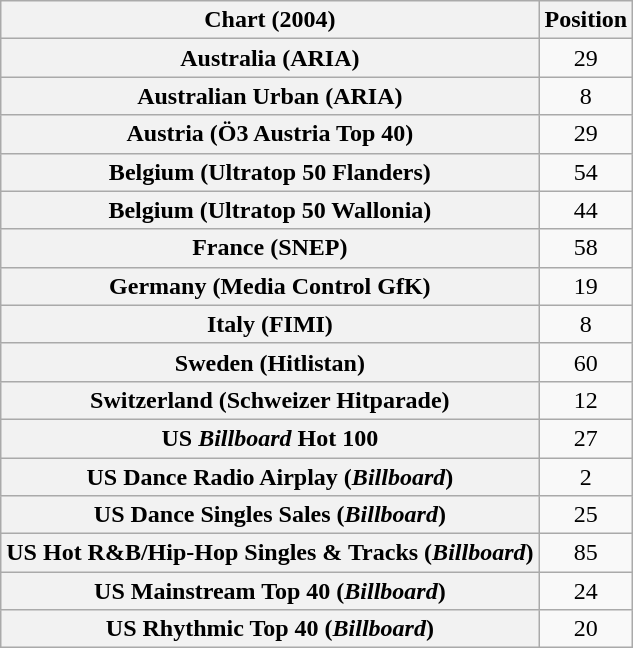<table class="wikitable sortable plainrowheaders" style="text-align:center">
<tr>
<th>Chart (2004)</th>
<th>Position</th>
</tr>
<tr>
<th scope="row">Australia (ARIA)</th>
<td>29</td>
</tr>
<tr>
<th scope="row">Australian Urban (ARIA)</th>
<td>8</td>
</tr>
<tr>
<th scope="row">Austria (Ö3 Austria Top 40)</th>
<td>29</td>
</tr>
<tr>
<th scope="row">Belgium (Ultratop 50 Flanders)</th>
<td>54</td>
</tr>
<tr>
<th scope="row">Belgium (Ultratop 50 Wallonia)</th>
<td>44</td>
</tr>
<tr>
<th scope="row">France (SNEP)</th>
<td>58</td>
</tr>
<tr>
<th scope="row">Germany (Media Control GfK)</th>
<td>19</td>
</tr>
<tr>
<th scope="row">Italy (FIMI)</th>
<td>8</td>
</tr>
<tr>
<th scope="row">Sweden (Hitlistan)</th>
<td>60</td>
</tr>
<tr>
<th scope="row">Switzerland (Schweizer Hitparade)</th>
<td>12</td>
</tr>
<tr>
<th scope="row">US <em>Billboard</em> Hot 100</th>
<td>27</td>
</tr>
<tr>
<th scope="row">US Dance Radio Airplay (<em>Billboard</em>)</th>
<td>2</td>
</tr>
<tr>
<th scope="row">US Dance Singles Sales (<em>Billboard</em>)</th>
<td>25</td>
</tr>
<tr>
<th scope="row">US Hot R&B/Hip-Hop Singles & Tracks (<em>Billboard</em>)</th>
<td>85</td>
</tr>
<tr>
<th scope="row">US Mainstream Top 40 (<em>Billboard</em>)</th>
<td>24</td>
</tr>
<tr>
<th scope="row">US Rhythmic Top 40 (<em>Billboard</em>)</th>
<td>20</td>
</tr>
</table>
